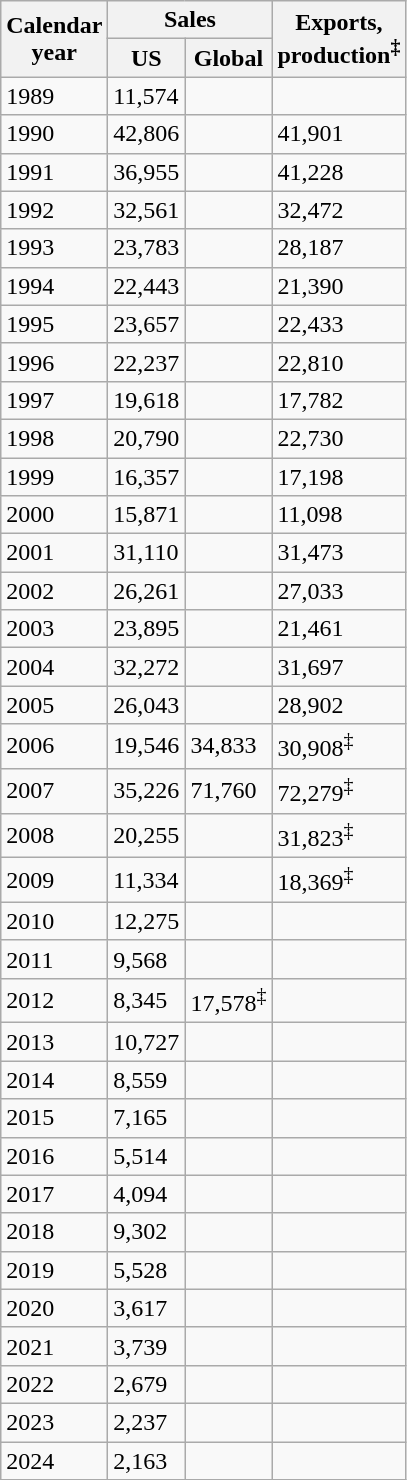<table class="wikitable">
<tr>
<th rowspan=2>Calendar <br>year</th>
<th colspan=2>Sales</th>
<th rowspan=2>Exports, <br>production<sup>‡</sup></th>
</tr>
<tr>
<th>US</th>
<th>Global</th>
</tr>
<tr>
<td>1989</td>
<td>11,574</td>
<td></td>
<td></td>
</tr>
<tr>
<td>1990</td>
<td>42,806</td>
<td></td>
<td>41,901</td>
</tr>
<tr>
<td>1991</td>
<td>36,955</td>
<td></td>
<td>41,228</td>
</tr>
<tr>
<td>1992</td>
<td>32,561</td>
<td></td>
<td>32,472</td>
</tr>
<tr>
<td>1993</td>
<td>23,783</td>
<td></td>
<td>28,187</td>
</tr>
<tr>
<td>1994</td>
<td>22,443</td>
<td></td>
<td>21,390</td>
</tr>
<tr>
<td>1995</td>
<td>23,657</td>
<td></td>
<td>22,433</td>
</tr>
<tr>
<td>1996</td>
<td>22,237</td>
<td></td>
<td>22,810</td>
</tr>
<tr>
<td>1997</td>
<td>19,618</td>
<td></td>
<td>17,782</td>
</tr>
<tr>
<td>1998</td>
<td>20,790</td>
<td></td>
<td>22,730</td>
</tr>
<tr>
<td>1999</td>
<td>16,357</td>
<td></td>
<td>17,198</td>
</tr>
<tr>
<td>2000</td>
<td>15,871</td>
<td></td>
<td>11,098</td>
</tr>
<tr>
<td>2001</td>
<td>31,110</td>
<td></td>
<td>31,473</td>
</tr>
<tr>
<td>2002</td>
<td>26,261</td>
<td></td>
<td>27,033</td>
</tr>
<tr>
<td>2003</td>
<td>23,895</td>
<td></td>
<td>21,461</td>
</tr>
<tr>
<td>2004</td>
<td>32,272</td>
<td></td>
<td>31,697</td>
</tr>
<tr>
<td>2005</td>
<td>26,043</td>
<td></td>
<td>28,902</td>
</tr>
<tr>
<td>2006</td>
<td>19,546</td>
<td>34,833</td>
<td>30,908<sup>‡</sup></td>
</tr>
<tr>
<td>2007</td>
<td>35,226</td>
<td>71,760</td>
<td>72,279<sup>‡</sup></td>
</tr>
<tr>
<td>2008</td>
<td>20,255</td>
<td></td>
<td>31,823<sup>‡</sup></td>
</tr>
<tr>
<td>2009</td>
<td>11,334</td>
<td></td>
<td>18,369<sup>‡</sup></td>
</tr>
<tr>
<td>2010</td>
<td>12,275</td>
<td></td>
<td></td>
</tr>
<tr>
<td>2011</td>
<td>9,568</td>
<td></td>
<td></td>
</tr>
<tr>
<td>2012</td>
<td>8,345</td>
<td>17,578<sup>‡</sup></td>
<td></td>
</tr>
<tr>
<td>2013</td>
<td>10,727</td>
<td></td>
<td></td>
</tr>
<tr>
<td>2014</td>
<td>8,559</td>
<td></td>
<td></td>
</tr>
<tr>
<td>2015</td>
<td>7,165</td>
<td></td>
<td></td>
</tr>
<tr>
<td>2016</td>
<td>5,514</td>
<td></td>
<td></td>
</tr>
<tr>
<td>2017</td>
<td>4,094</td>
<td></td>
<td></td>
</tr>
<tr>
<td>2018</td>
<td>9,302</td>
<td></td>
<td></td>
</tr>
<tr>
<td>2019</td>
<td>5,528</td>
<td></td>
<td></td>
</tr>
<tr>
<td>2020</td>
<td>3,617</td>
<td></td>
<td></td>
</tr>
<tr>
<td>2021</td>
<td>3,739</td>
<td></td>
<td></td>
</tr>
<tr>
<td>2022</td>
<td>2,679</td>
<td></td>
<td></td>
</tr>
<tr>
<td>2023</td>
<td>2,237</td>
<td></td>
<td></td>
</tr>
<tr>
<td>2024</td>
<td>2,163</td>
<td></td>
<td></td>
</tr>
</table>
